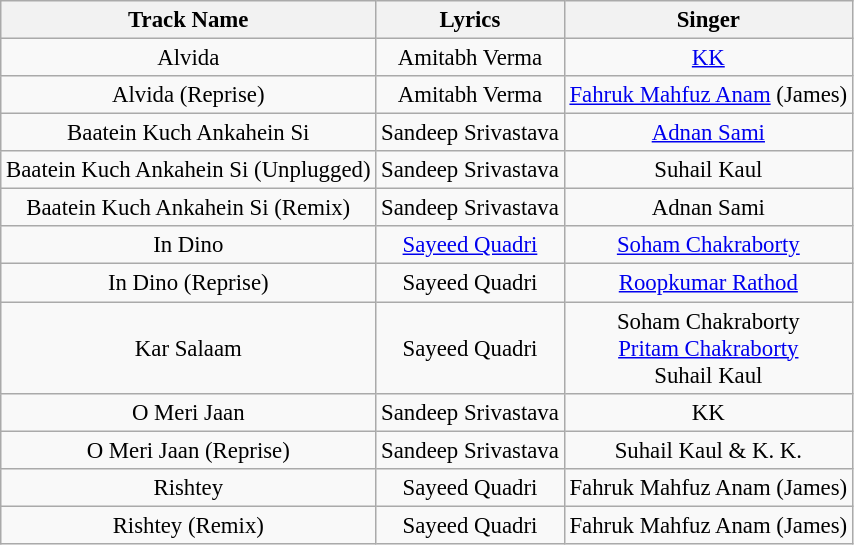<table class="wikitable tracklist" style="text-align: center;font-size:95%;">
<tr>
<th>Track Name</th>
<th>Lyrics</th>
<th>Singer</th>
</tr>
<tr>
<td>Alvida</td>
<td>Amitabh Verma</td>
<td><a href='#'>KK</a></td>
</tr>
<tr>
<td>Alvida (Reprise)</td>
<td>Amitabh Verma</td>
<td><a href='#'>Fahruk Mahfuz Anam</a> (James)</td>
</tr>
<tr>
<td>Baatein Kuch Ankahein Si</td>
<td>Sandeep Srivastava</td>
<td><a href='#'>Adnan Sami</a></td>
</tr>
<tr>
<td>Baatein Kuch Ankahein Si (Unplugged)</td>
<td>Sandeep Srivastava</td>
<td>Suhail Kaul</td>
</tr>
<tr>
<td>Baatein Kuch Ankahein Si (Remix)</td>
<td>Sandeep Srivastava</td>
<td>Adnan Sami</td>
</tr>
<tr>
<td>In Dino</td>
<td><a href='#'>Sayeed Quadri</a></td>
<td><a href='#'>Soham Chakraborty</a></td>
</tr>
<tr>
<td>In Dino (Reprise)</td>
<td>Sayeed Quadri</td>
<td><a href='#'>Roopkumar Rathod</a></td>
</tr>
<tr>
<td>Kar Salaam</td>
<td>Sayeed Quadri</td>
<td>Soham Chakraborty <br><a href='#'>Pritam Chakraborty</a><br>Suhail Kaul</td>
</tr>
<tr>
<td>O Meri Jaan</td>
<td>Sandeep Srivastava</td>
<td>KK</td>
</tr>
<tr>
<td>O Meri Jaan (Reprise)</td>
<td>Sandeep Srivastava</td>
<td>Suhail Kaul & K. K.</td>
</tr>
<tr>
<td>Rishtey</td>
<td>Sayeed Quadri</td>
<td>Fahruk Mahfuz Anam (James)</td>
</tr>
<tr>
<td>Rishtey (Remix)</td>
<td>Sayeed Quadri</td>
<td>Fahruk Mahfuz Anam (James)</td>
</tr>
</table>
